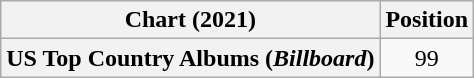<table class="wikitable plainrowheaders" style="text-align:center">
<tr>
<th scope="col">Chart (2021)</th>
<th scope="col">Position</th>
</tr>
<tr>
<th scope="row">US Top Country Albums (<em>Billboard</em>)</th>
<td>99</td>
</tr>
</table>
